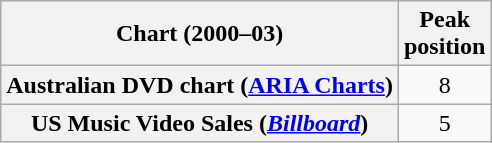<table class="wikitable sortable plainrowheaders" style="text-align:center">
<tr>
<th scope="col">Chart (2000–03)</th>
<th scope="col">Peak<br> position</th>
</tr>
<tr>
<th scope="row">Australian DVD chart (<a href='#'>ARIA Charts</a>)</th>
<td align="center">8</td>
</tr>
<tr>
<th scope="row">US Music Video Sales (<em><a href='#'>Billboard</a></em>)</th>
<td>5</td>
</tr>
</table>
